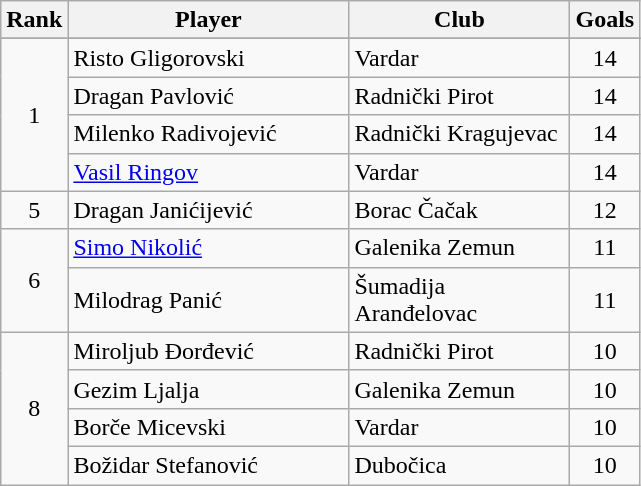<table class="wikitable" style="text-align:center">
<tr>
<th width=35>Rank</th>
<th width=180>Player</th>
<th width=140>Club</th>
<th width=35>Goals</th>
</tr>
<tr>
</tr>
<tr>
<td rowspan="4">1</td>
<td align="left"> Risto Gligorovski</td>
<td align="left">Vardar</td>
<td>14</td>
</tr>
<tr>
<td align="left"> Dragan Pavlović</td>
<td align="left">Radnički Pirot</td>
<td>14</td>
</tr>
<tr>
<td align="left"> Milenko Radivojević</td>
<td align="left">Radnički Kragujevac</td>
<td>14</td>
</tr>
<tr>
<td align="left"> <a href='#'>Vasil Ringov</a></td>
<td align="left">Vardar</td>
<td>14</td>
</tr>
<tr>
<td rowspan="1">5</td>
<td align="left"> Dragan Janićijević</td>
<td align="left">Borac Čačak</td>
<td>12</td>
</tr>
<tr>
<td rowspan="2">6</td>
<td align="left"> <a href='#'>Simo Nikolić</a></td>
<td align="left">Galenika Zemun</td>
<td>11</td>
</tr>
<tr>
<td align="left"> Milodrag Panić</td>
<td align="left">Šumadija Aranđelovac</td>
<td>11</td>
</tr>
<tr>
<td rowspan="4">8</td>
<td align="left"> Miroljub Đorđević</td>
<td align="left">Radnički Pirot</td>
<td>10</td>
</tr>
<tr>
<td align="left"> Gezim Ljalja</td>
<td align="left">Galenika Zemun</td>
<td>10</td>
</tr>
<tr>
<td align="left"> Borče Micevski</td>
<td align="left">Vardar</td>
<td>10</td>
</tr>
<tr>
<td align="left"> Božidar Stefanović</td>
<td align="left">Dubočica</td>
<td>10</td>
</tr>
</table>
